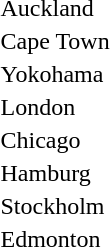<table>
<tr>
<td>Auckland</td>
<td></td>
<td></td>
<td></td>
</tr>
<tr>
<td>Cape Town</td>
<td></td>
<td></td>
<td></td>
</tr>
<tr>
<td>Yokohama</td>
<td></td>
<td></td>
<td></td>
</tr>
<tr>
<td>London</td>
<td></td>
<td></td>
<td></td>
</tr>
<tr>
<td>Chicago</td>
<td></td>
<td></td>
<td></td>
</tr>
<tr>
<td>Hamburg</td>
<td></td>
<td></td>
<td></td>
</tr>
<tr>
<td>Stockholm</td>
<td></td>
<td></td>
<td></td>
</tr>
<tr>
<td>Edmonton</td>
<td></td>
<td></td>
<td></td>
</tr>
</table>
